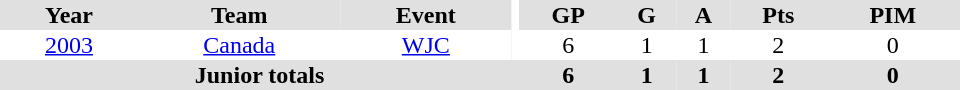<table border="0" cellpadding="1" cellspacing="0" ID="Table3" style="text-align:center; width:40em">
<tr bgcolor="#e0e0e0">
<th>Year</th>
<th>Team</th>
<th>Event</th>
<th rowspan="102" bgcolor="#ffffff"></th>
<th>GP</th>
<th>G</th>
<th>A</th>
<th>Pts</th>
<th>PIM</th>
</tr>
<tr>
<td><a href='#'>2003</a></td>
<td><a href='#'>Canada</a></td>
<td><a href='#'>WJC</a></td>
<td>6</td>
<td>1</td>
<td>1</td>
<td>2</td>
<td>0</td>
</tr>
<tr bgcolor="#e0e0e0">
<th colspan=4>Junior totals</th>
<th>6</th>
<th>1</th>
<th>1</th>
<th>2</th>
<th>0</th>
</tr>
</table>
